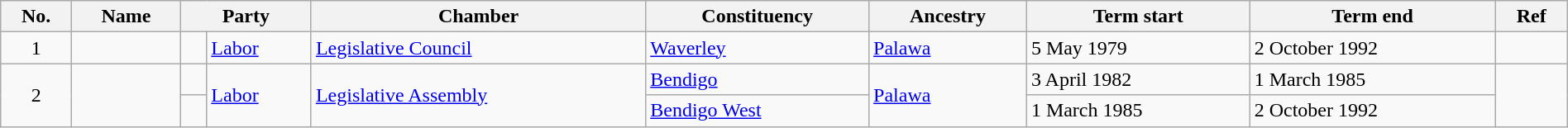<table class="wikitable sortable" width="100%">
<tr>
<th>No.</th>
<th>Name</th>
<th colspan="2">Party</th>
<th>Chamber</th>
<th>Constituency</th>
<th>Ancestry</th>
<th>Term start</th>
<th>Term end</th>
<th class=unsortable>Ref</th>
</tr>
<tr>
<td align=center>1</td>
<td></td>
<td> </td>
<td><a href='#'>Labor</a></td>
<td><a href='#'>Legislative Council</a></td>
<td><a href='#'>Waverley</a></td>
<td><a href='#'>Palawa</a></td>
<td>5 May 1979</td>
<td>2 October 1992</td>
<td align=center></td>
</tr>
<tr>
<td rowspan="2" align=center>2</td>
<td rowspan="2"></td>
<td> </td>
<td rowspan="2"><a href='#'>Labor</a></td>
<td rowspan="2"><a href='#'>Legislative Assembly</a></td>
<td><a href='#'>Bendigo</a></td>
<td rowspan="2"><a href='#'>Palawa</a></td>
<td>3 April 1982</td>
<td>1 March 1985</td>
<td rowspan="2" align=center></td>
</tr>
<tr>
<td> </td>
<td><a href='#'>Bendigo West</a></td>
<td>1 March 1985</td>
<td>2 October 1992</td>
</tr>
</table>
